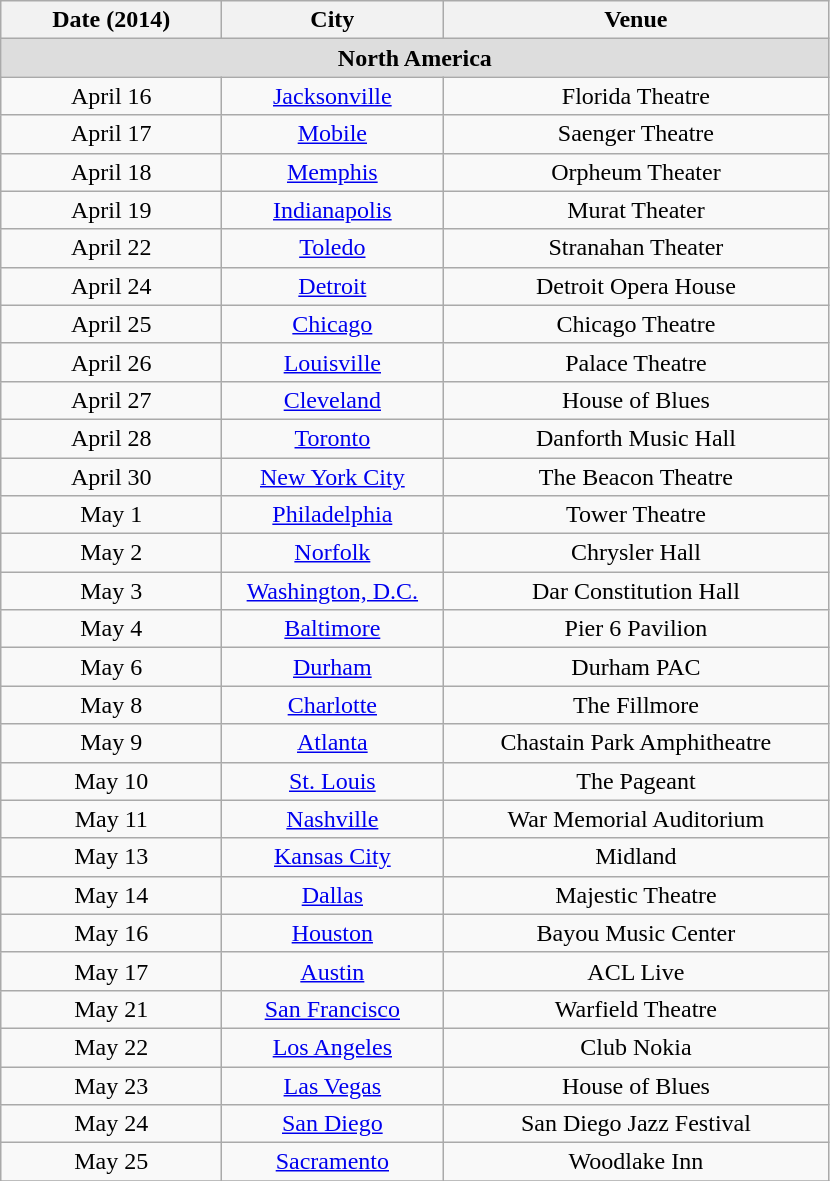<table class="wikitable">
<tr>
<th width="140" rowspan="1">Date (2014)</th>
<th width="140" rowspan="1">City</th>
<th width="250" rowspan="1">Venue</th>
</tr>
<tr bgcolor="#DDDDDD">
<td colspan=4 align=center><strong>North America</strong></td>
</tr>
<tr>
<td align="center">April 16</td>
<td align="center"><a href='#'>Jacksonville</a></td>
<td align="center">Florida Theatre</td>
</tr>
<tr>
<td align="center">April 17</td>
<td align="center"><a href='#'>Mobile</a></td>
<td align="center">Saenger Theatre</td>
</tr>
<tr>
<td align="center">April 18</td>
<td align="center"><a href='#'>Memphis</a></td>
<td align="center">Orpheum Theater</td>
</tr>
<tr>
<td align="center">April 19</td>
<td align="center"><a href='#'>Indianapolis</a></td>
<td align="center">Murat Theater</td>
</tr>
<tr>
<td align="center">April 22</td>
<td align="center"><a href='#'>Toledo</a></td>
<td align="center">Stranahan Theater</td>
</tr>
<tr>
<td align="center">April 24</td>
<td align="center"><a href='#'>Detroit</a></td>
<td align="center">Detroit Opera House</td>
</tr>
<tr>
<td align="center">April 25</td>
<td align="center"><a href='#'>Chicago</a></td>
<td align="center">Chicago Theatre</td>
</tr>
<tr>
<td align="center">April 26</td>
<td align="center"><a href='#'>Louisville</a></td>
<td align="center">Palace Theatre</td>
</tr>
<tr>
<td align="center">April 27</td>
<td align="center"><a href='#'>Cleveland</a></td>
<td align="center">House of Blues</td>
</tr>
<tr>
<td align="center">April 28</td>
<td align="center"><a href='#'>Toronto</a></td>
<td align="center">Danforth Music Hall</td>
</tr>
<tr>
<td align="center">April 30</td>
<td align="center"><a href='#'>New York City</a></td>
<td align="center">The Beacon Theatre</td>
</tr>
<tr>
<td align="center">May 1</td>
<td align="center"><a href='#'>Philadelphia</a></td>
<td align="center">Tower Theatre</td>
</tr>
<tr>
<td align="center">May 2</td>
<td align="center"><a href='#'>Norfolk</a></td>
<td align="center">Chrysler Hall</td>
</tr>
<tr>
<td align="center">May 3</td>
<td align="center"><a href='#'>Washington, D.C.</a></td>
<td align="center">Dar Constitution Hall</td>
</tr>
<tr>
<td align="center">May 4</td>
<td align="center"><a href='#'>Baltimore</a></td>
<td align="center">Pier 6 Pavilion</td>
</tr>
<tr>
<td align="center">May 6</td>
<td align="center"><a href='#'>Durham</a></td>
<td align="center">Durham PAC</td>
</tr>
<tr>
<td align="center">May 8</td>
<td align="center"><a href='#'>Charlotte</a></td>
<td align="center">The Fillmore</td>
</tr>
<tr>
<td align="center">May 9</td>
<td align="center"><a href='#'>Atlanta</a></td>
<td align="center">Chastain Park Amphitheatre</td>
</tr>
<tr>
<td align="center">May 10</td>
<td align="center"><a href='#'>St. Louis</a></td>
<td align="center">The Pageant</td>
</tr>
<tr>
<td align="center">May 11</td>
<td align="center"><a href='#'>Nashville</a></td>
<td align="center">War Memorial Auditorium</td>
</tr>
<tr>
<td align="center">May 13</td>
<td align="center"><a href='#'>Kansas City</a></td>
<td align="center">Midland</td>
</tr>
<tr>
<td align="center">May 14</td>
<td align="center"><a href='#'>Dallas</a></td>
<td align="center">Majestic Theatre</td>
</tr>
<tr>
<td align="center">May 16</td>
<td align="center"><a href='#'>Houston</a></td>
<td align="center">Bayou Music Center</td>
</tr>
<tr>
<td align="center">May 17</td>
<td align="center"><a href='#'>Austin</a></td>
<td align="center">ACL Live</td>
</tr>
<tr>
<td align="center">May 21</td>
<td align="center"><a href='#'>San Francisco</a></td>
<td align="center">Warfield Theatre</td>
</tr>
<tr>
<td align="center">May 22</td>
<td align="center"><a href='#'>Los Angeles</a></td>
<td align="center">Club Nokia</td>
</tr>
<tr>
<td align="center">May 23</td>
<td align="center"><a href='#'>Las Vegas</a></td>
<td align="center">House of Blues</td>
</tr>
<tr>
<td align="center">May 24</td>
<td align="center"><a href='#'>San Diego</a></td>
<td align="center">San Diego Jazz Festival</td>
</tr>
<tr>
<td align="center">May 25</td>
<td align="center"><a href='#'>Sacramento</a></td>
<td align="center">Woodlake Inn</td>
</tr>
<tr>
</tr>
</table>
